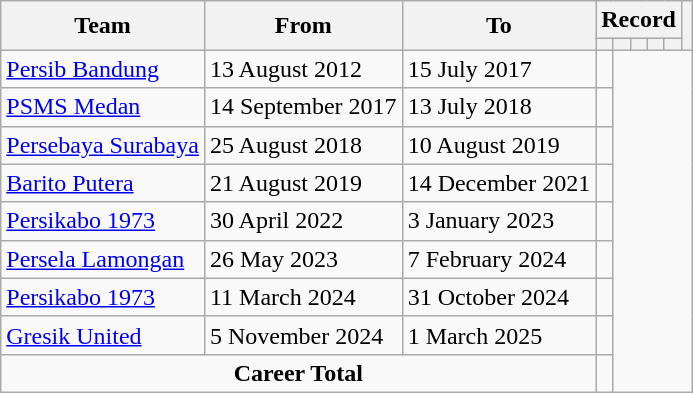<table class=wikitable style="text-align: center">
<tr>
<th rowspan=2>Team</th>
<th rowspan=2>From</th>
<th rowspan=2>To</th>
<th colspan=5>Record</th>
<th rowspan=2></th>
</tr>
<tr>
<th></th>
<th></th>
<th></th>
<th></th>
<th></th>
</tr>
<tr>
<td align=left><a href='#'>Persib Bandung</a></td>
<td align=left>13 August 2012</td>
<td align=left>15 July 2017<br></td>
<td></td>
</tr>
<tr>
<td align=left><a href='#'>PSMS Medan</a></td>
<td align=left>14 September 2017</td>
<td align=left>13 July 2018<br></td>
<td></td>
</tr>
<tr>
<td align=left><a href='#'>Persebaya Surabaya</a></td>
<td align=left>25 August 2018</td>
<td align=left>10 August 2019<br></td>
<td></td>
</tr>
<tr>
<td align=left><a href='#'>Barito Putera</a></td>
<td align=left>21 August 2019</td>
<td align=left>14 December 2021<br></td>
<td></td>
</tr>
<tr>
<td align=left><a href='#'>Persikabo 1973</a></td>
<td align=left>30 April 2022</td>
<td align=left>3 January 2023<br></td>
<td></td>
</tr>
<tr>
<td align=left><a href='#'>Persela Lamongan</a></td>
<td align=left>26 May 2023</td>
<td align=left>7 February 2024<br></td>
<td></td>
</tr>
<tr>
<td align=left><a href='#'>Persikabo 1973</a></td>
<td align=left>11 March 2024</td>
<td align=left>31 October 2024<br></td>
<td></td>
</tr>
<tr>
<td align=left><a href='#'>Gresik United</a></td>
<td align=left>5 November 2024</td>
<td align=left>1 March 2025<br></td>
<td></td>
</tr>
<tr>
<td colspan=3><strong>Career Total</strong><br></td>
<td></td>
</tr>
</table>
